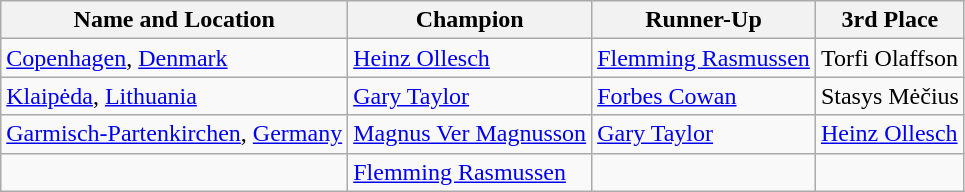<table class="wikitable" style="display: inline-table">
<tr>
<th>Name and Location</th>
<th>Champion</th>
<th>Runner-Up</th>
<th>3rd Place</th>
</tr>
<tr>
<td> <a href='#'>Copenhagen</a>, <a href='#'>Denmark</a><br> </td>
<td> <a href='#'>Heinz Ollesch</a></td>
<td> <a href='#'>Flemming Rasmussen</a></td>
<td> Torfi Olaffson</td>
</tr>
<tr>
<td> <a href='#'>Klaipėda</a>, <a href='#'>Lithuania</a> <br> </td>
<td> <a href='#'>Gary Taylor</a></td>
<td> <a href='#'>Forbes Cowan</a></td>
<td> Stasys Mėčius</td>
</tr>
<tr>
<td> <a href='#'>Garmisch-Partenkirchen</a>, <a href='#'>Germany</a><br> </td>
<td> <a href='#'>Magnus Ver Magnusson</a></td>
<td> <a href='#'>Gary Taylor</a></td>
<td> <a href='#'>Heinz Ollesch</a></td>
</tr>
<tr>
<td></td>
<td> <a href='#'>Flemming Rasmussen</a></td>
<td></td>
<td></td>
</tr>
</table>
